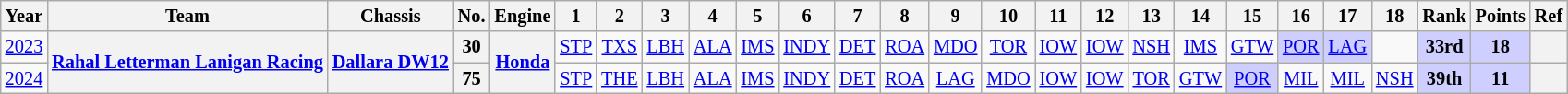<table class="wikitable" style="text-align:center; font-size:85%">
<tr>
<th>Year</th>
<th>Team</th>
<th>Chassis</th>
<th>No.</th>
<th>Engine</th>
<th>1</th>
<th>2</th>
<th>3</th>
<th>4</th>
<th>5</th>
<th>6</th>
<th>7</th>
<th>8</th>
<th>9</th>
<th>10</th>
<th>11</th>
<th>12</th>
<th>13</th>
<th>14</th>
<th>15</th>
<th>16</th>
<th>17</th>
<th>18</th>
<th>Rank</th>
<th>Points</th>
<th>Ref</th>
</tr>
<tr>
<td><a href='#'>2023</a></td>
<th rowspan=2 nowrap><a href='#'>Rahal Letterman Lanigan Racing</a></th>
<th rowspan=2 nowrap><a href='#'>Dallara DW12</a></th>
<th>30</th>
<th rowspan=2><a href='#'>Honda</a></th>
<td><a href='#'>STP</a></td>
<td><a href='#'>TXS</a></td>
<td><a href='#'>LBH</a></td>
<td><a href='#'>ALA</a></td>
<td><a href='#'>IMS</a></td>
<td><a href='#'>INDY</a></td>
<td><a href='#'>DET</a></td>
<td><a href='#'>ROA</a></td>
<td><a href='#'>MDO</a></td>
<td><a href='#'>TOR</a></td>
<td><a href='#'>IOW</a></td>
<td><a href='#'>IOW</a></td>
<td><a href='#'>NSH</a></td>
<td><a href='#'>IMS</a></td>
<td><a href='#'>GTW</a></td>
<td style="background:#CFCFFF;"><a href='#'>POR</a><br></td>
<td style="background:#CFCFFF;"><a href='#'>LAG</a><br></td>
<td></td>
<th style="background:#CFCFFF;">33rd</th>
<th style="background:#CFCFFF;">18</th>
<th></th>
</tr>
<tr>
<td><a href='#'>2024</a></td>
<th>75</th>
<td><a href='#'>STP</a></td>
<td><a href='#'>THE</a></td>
<td><a href='#'>LBH</a></td>
<td><a href='#'>ALA</a></td>
<td><a href='#'>IMS</a></td>
<td><a href='#'>INDY</a></td>
<td><a href='#'>DET</a></td>
<td><a href='#'>ROA</a></td>
<td><a href='#'>LAG</a></td>
<td><a href='#'>MDO</a></td>
<td><a href='#'>IOW</a></td>
<td><a href='#'>IOW</a></td>
<td><a href='#'>TOR</a></td>
<td><a href='#'>GTW</a></td>
<td style="background:#CFCFFF;"><a href='#'>POR</a><br></td>
<td><a href='#'>MIL</a></td>
<td><a href='#'>MIL</a></td>
<td><a href='#'>NSH</a></td>
<th style="background:#CFCFFF;">39th</th>
<th style="background:#CFCFFF;">11</th>
<th></th>
</tr>
</table>
